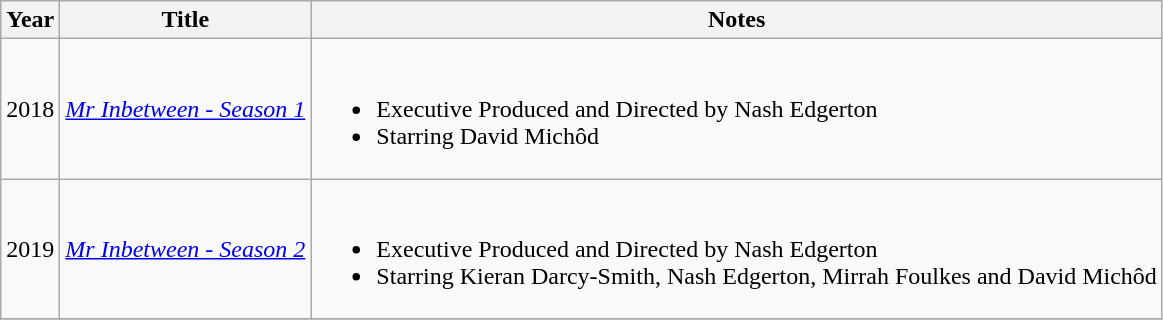<table class="wikitable sortable">
<tr>
<th>Year</th>
<th>Title</th>
<th>Notes</th>
</tr>
<tr>
<td>2018</td>
<td><em><a href='#'>Mr Inbetween - Season 1</a></em></td>
<td><br><ul><li>Executive Produced and Directed by Nash Edgerton</li><li>Starring David Michôd</li></ul></td>
</tr>
<tr>
<td>2019</td>
<td><em><a href='#'>Mr Inbetween - Season 2</a></em></td>
<td><br><ul><li>Executive Produced and Directed by Nash Edgerton</li><li>Starring Kieran Darcy-Smith, Nash Edgerton, Mirrah Foulkes and David Michôd</li></ul></td>
</tr>
<tr>
</tr>
</table>
